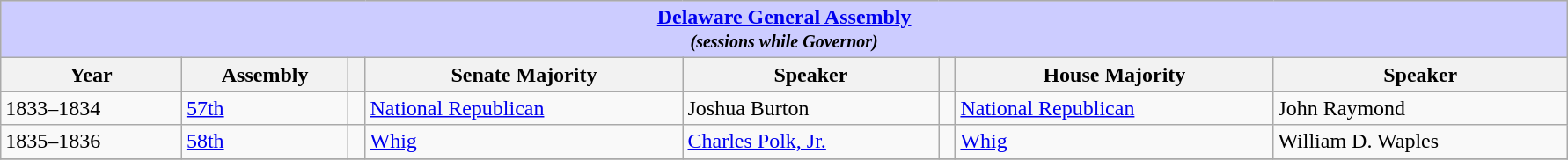<table class=wikitable style="width: 94%" style="text-align: center;" align="center">
<tr bgcolor=#cccccc>
<th colspan=12 style="background: #ccccff;"><strong><a href='#'>Delaware General Assembly</a></strong> <br> <small> <em>(sessions while Governor)</em></small></th>
</tr>
<tr>
<th><strong>Year</strong></th>
<th><strong>Assembly</strong></th>
<th></th>
<th><strong>Senate Majority</strong></th>
<th><strong>Speaker</strong></th>
<th></th>
<th><strong>House Majority</strong></th>
<th><strong>Speaker</strong></th>
</tr>
<tr>
<td>1833–1834</td>
<td><a href='#'>57th</a></td>
<td></td>
<td><a href='#'>National Republican</a></td>
<td>Joshua Burton</td>
<td></td>
<td><a href='#'>National Republican</a></td>
<td>John Raymond</td>
</tr>
<tr>
<td>1835–1836</td>
<td><a href='#'>58th</a></td>
<td></td>
<td><a href='#'>Whig</a></td>
<td><a href='#'>Charles Polk, Jr.</a></td>
<td></td>
<td><a href='#'>Whig</a></td>
<td>William D. Waples</td>
</tr>
<tr>
</tr>
</table>
